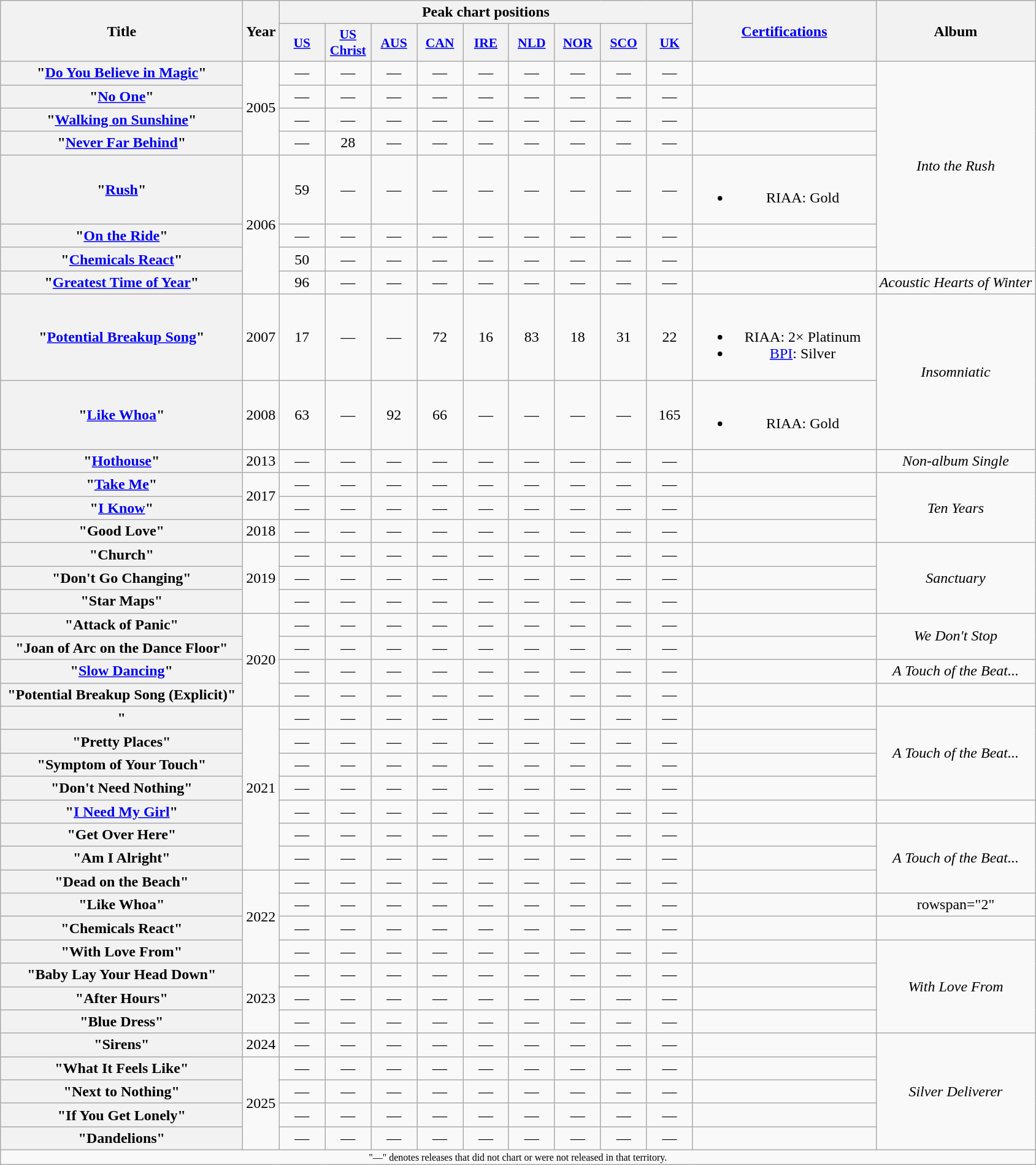<table class="wikitable plainrowheaders" style="text-align:center;">
<tr>
<th scope="col" rowspan="2" style="width:16em;">Title</th>
<th scope="col" rowspan="2">Year</th>
<th scope="col" colspan="9">Peak chart positions</th>
<th scope="col" rowspan="2" style="width:12em;"><a href='#'>Certifications</a></th>
<th scope="col" rowspan="2">Album</th>
</tr>
<tr>
<th scope="col" style="width:3em;font-size:90%;"><a href='#'>US</a><br></th>
<th scope="col" style="width:3em;font-size:90%;"><a href='#'>US Christ</a><br></th>
<th scope="col" style="width:3em;font-size:90%;"><a href='#'>AUS</a><br></th>
<th scope="col" style="width:3em;font-size:90%;"><a href='#'>CAN</a><br></th>
<th scope="col" style="width:3em;font-size:90%;"><a href='#'>IRE</a><br></th>
<th scope="col" style="width:3em;font-size:90%;"><a href='#'>NLD</a><br></th>
<th scope="col" style="width:3em;font-size:90%;"><a href='#'>NOR</a><br></th>
<th scope="col" style="width:3em;font-size:90%;"><a href='#'>SCO</a><br></th>
<th scope="col" style="width:3em;font-size:90%;"><a href='#'>UK</a><br></th>
</tr>
<tr>
<th scope="row">"<a href='#'>Do You Believe in Magic</a>"</th>
<td rowspan="4">2005</td>
<td>—</td>
<td>—</td>
<td>—</td>
<td>—</td>
<td>—</td>
<td>—</td>
<td>—</td>
<td>—</td>
<td>—</td>
<td></td>
<td rowspan = "7"><em>Into the Rush</em></td>
</tr>
<tr>
<th scope="row">"<a href='#'>No One</a>"</th>
<td>—</td>
<td>—</td>
<td>—</td>
<td>—</td>
<td>—</td>
<td>—</td>
<td>—</td>
<td>—</td>
<td>—</td>
<td></td>
</tr>
<tr>
<th scope="row">"<a href='#'>Walking on Sunshine</a>"</th>
<td>—</td>
<td>—</td>
<td>—</td>
<td>—</td>
<td>—</td>
<td>—</td>
<td>—</td>
<td>—</td>
<td>—</td>
<td></td>
</tr>
<tr>
<th scope="row">"<a href='#'>Never Far Behind</a>"</th>
<td>—</td>
<td>28</td>
<td>—</td>
<td>—</td>
<td>—</td>
<td>—</td>
<td>—</td>
<td>—</td>
<td>—</td>
<td></td>
</tr>
<tr>
<th scope="row">"<a href='#'>Rush</a>"</th>
<td rowspan="4">2006</td>
<td>59</td>
<td>—</td>
<td>—</td>
<td>—</td>
<td>—</td>
<td>—</td>
<td>—</td>
<td>—</td>
<td>—</td>
<td><br><ul><li>RIAA: Gold</li></ul></td>
</tr>
<tr>
<th scope="row">"<a href='#'>On the Ride</a>"</th>
<td>—</td>
<td>—</td>
<td>—</td>
<td>—</td>
<td>—</td>
<td>—</td>
<td>—</td>
<td>—</td>
<td>—</td>
<td></td>
</tr>
<tr>
<th scope="row">"<a href='#'>Chemicals React</a>"</th>
<td>50</td>
<td>—</td>
<td>—</td>
<td>—</td>
<td>—</td>
<td>—</td>
<td>—</td>
<td>—</td>
<td>—</td>
<td></td>
</tr>
<tr>
<th scope="row">"<a href='#'>Greatest Time of Year</a>"</th>
<td>96</td>
<td>—</td>
<td>—</td>
<td>—</td>
<td>—</td>
<td>—</td>
<td>—</td>
<td>—</td>
<td>—</td>
<td></td>
<td><em>Acoustic Hearts of Winter</em></td>
</tr>
<tr>
<th scope="row">"<a href='#'>Potential Breakup Song</a>"</th>
<td>2007</td>
<td>17</td>
<td>—</td>
<td>—</td>
<td>72</td>
<td>16</td>
<td>83</td>
<td>18</td>
<td>31</td>
<td>22</td>
<td><br><ul><li>RIAA: 2× Platinum</li><li><a href='#'>BPI</a>: Silver</li></ul></td>
<td rowspan="2"><em>Insomniatic</em></td>
</tr>
<tr>
<th scope="row">"<a href='#'>Like Whoa</a>"</th>
<td>2008</td>
<td>63</td>
<td>—</td>
<td>92</td>
<td>66</td>
<td>—</td>
<td>—</td>
<td>—</td>
<td>—</td>
<td>165</td>
<td><br><ul><li>RIAA: Gold</li></ul></td>
</tr>
<tr>
<th scope="row">"<a href='#'>Hothouse</a>"<br></th>
<td>2013</td>
<td>—</td>
<td>—</td>
<td>—</td>
<td>—</td>
<td>—</td>
<td>—</td>
<td>—</td>
<td>—</td>
<td>—</td>
<td></td>
<td><em>Non-album Single</em></td>
</tr>
<tr>
<th scope="row">"<a href='#'>Take Me</a>"</th>
<td rowspan="2">2017</td>
<td>—</td>
<td>—</td>
<td>—</td>
<td>—</td>
<td>—</td>
<td>—</td>
<td>—</td>
<td>—</td>
<td>—</td>
<td></td>
<td rowspan="3"><em>Ten Years</em></td>
</tr>
<tr>
<th scope="row">"<a href='#'>I Know</a>"</th>
<td>—</td>
<td>—</td>
<td>—</td>
<td>—</td>
<td>—</td>
<td>—</td>
<td>—</td>
<td>—</td>
<td>—</td>
<td></td>
</tr>
<tr>
<th scope="row">"Good Love"</th>
<td>2018</td>
<td>—</td>
<td>—</td>
<td>—</td>
<td>—</td>
<td>—</td>
<td>—</td>
<td>—</td>
<td>—</td>
<td>—</td>
<td></td>
</tr>
<tr>
<th scope="row">"Church"</th>
<td rowspan="3">2019</td>
<td>—</td>
<td>—</td>
<td>—</td>
<td>—</td>
<td>—</td>
<td>—</td>
<td>—</td>
<td>—</td>
<td>—</td>
<td></td>
<td rowspan="3"><em>Sanctuary</em></td>
</tr>
<tr>
<th scope="row">"Don't Go Changing"</th>
<td>—</td>
<td>—</td>
<td>—</td>
<td>—</td>
<td>—</td>
<td>—</td>
<td>—</td>
<td>—</td>
<td>—</td>
<td></td>
</tr>
<tr>
<th scope="row">"Star Maps"</th>
<td>—</td>
<td>—</td>
<td>—</td>
<td>—</td>
<td>—</td>
<td>—</td>
<td>—</td>
<td>—</td>
<td>—</td>
<td></td>
</tr>
<tr>
<th scope="row">"Attack of Panic"</th>
<td rowspan="4">2020</td>
<td>—</td>
<td>—</td>
<td>—</td>
<td>—</td>
<td>—</td>
<td>—</td>
<td>—</td>
<td>—</td>
<td>—</td>
<td></td>
<td rowspan="2"><em>We Don't Stop</em></td>
</tr>
<tr>
<th scope="row">"Joan of Arc on the Dance Floor"</th>
<td>—</td>
<td>—</td>
<td>—</td>
<td>—</td>
<td>—</td>
<td>—</td>
<td>—</td>
<td>—</td>
<td>—</td>
<td></td>
</tr>
<tr>
<th scope="row">"<a href='#'>Slow Dancing</a>"</th>
<td>—</td>
<td>—</td>
<td>—</td>
<td>—</td>
<td>—</td>
<td>—</td>
<td>—</td>
<td>—</td>
<td>—</td>
<td></td>
<td><em>A Touch of the Beat...</em></td>
</tr>
<tr>
<th scope="row">"Potential Breakup Song (Explicit)"</th>
<td>—</td>
<td>—</td>
<td>—</td>
<td>—</td>
<td>—</td>
<td>—</td>
<td>—</td>
<td>—</td>
<td>—</td>
<td></td>
<td></td>
</tr>
<tr>
<th scope="row">"</th>
<td rowspan="7">2021</td>
<td>—</td>
<td>—</td>
<td>—</td>
<td>—</td>
<td>—</td>
<td>—</td>
<td>—</td>
<td>—</td>
<td>—</td>
<td></td>
<td rowspan="4"><em>A Touch of the Beat...</em></td>
</tr>
<tr>
<th scope="row">"Pretty Places"</th>
<td>—</td>
<td>—</td>
<td>—</td>
<td>—</td>
<td>—</td>
<td>—</td>
<td>—</td>
<td>—</td>
<td>—</td>
<td></td>
</tr>
<tr>
<th scope="row">"Symptom of Your Touch"</th>
<td>—</td>
<td>—</td>
<td>—</td>
<td>—</td>
<td>—</td>
<td>—</td>
<td>—</td>
<td>—</td>
<td>—</td>
<td></td>
</tr>
<tr>
<th scope="row">"Don't Need Nothing"</th>
<td>—</td>
<td>—</td>
<td>—</td>
<td>—</td>
<td>—</td>
<td>—</td>
<td>—</td>
<td>—</td>
<td>—</td>
<td></td>
</tr>
<tr>
<th scope="row">"<a href='#'>I Need My Girl</a>"</th>
<td>—</td>
<td>—</td>
<td>—</td>
<td>—</td>
<td>—</td>
<td>—</td>
<td>—</td>
<td>—</td>
<td>—</td>
<td></td>
<td></td>
</tr>
<tr>
<th scope="row">"Get Over Here"</th>
<td>—</td>
<td>—</td>
<td>—</td>
<td>—</td>
<td>—</td>
<td>—</td>
<td>—</td>
<td>—</td>
<td>—</td>
<td></td>
<td rowspan="3"><em>A Touch of the Beat...</em></td>
</tr>
<tr>
<th scope="row">"Am I Alright"</th>
<td>—</td>
<td>—</td>
<td>—</td>
<td>—</td>
<td>—</td>
<td>—</td>
<td>—</td>
<td>—</td>
<td>—</td>
<td></td>
</tr>
<tr>
<th scope="row">"Dead on the Beach"</th>
<td rowspan="4">2022</td>
<td>—</td>
<td>—</td>
<td>—</td>
<td>—</td>
<td>—</td>
<td>—</td>
<td>—</td>
<td>—</td>
<td>—</td>
<td></td>
</tr>
<tr>
<th scope="row">"Like Whoa" </th>
<td>—</td>
<td>—</td>
<td>—</td>
<td>—</td>
<td>—</td>
<td>—</td>
<td>—</td>
<td>—</td>
<td>—</td>
<td></td>
<td>rowspan="2" </td>
</tr>
<tr>
<th scope="row">"Chemicals React" </th>
<td>—</td>
<td>—</td>
<td>—</td>
<td>—</td>
<td>—</td>
<td>—</td>
<td>—</td>
<td>—</td>
<td>—</td>
<td></td>
</tr>
<tr>
<th scope="row">"With Love From"</th>
<td>—</td>
<td>—</td>
<td>—</td>
<td>—</td>
<td>—</td>
<td>—</td>
<td>—</td>
<td>—</td>
<td>—</td>
<td></td>
<td rowspan="4"><em>With Love From</em></td>
</tr>
<tr>
<th scope="row">"Baby Lay Your Head Down"</th>
<td rowspan="3">2023</td>
<td>—</td>
<td>—</td>
<td>—</td>
<td>—</td>
<td>—</td>
<td>—</td>
<td>—</td>
<td>—</td>
<td>—</td>
<td></td>
</tr>
<tr>
<th scope="row">"After Hours"</th>
<td>—</td>
<td>—</td>
<td>—</td>
<td>—</td>
<td>—</td>
<td>—</td>
<td>—</td>
<td>—</td>
<td>—</td>
<td></td>
</tr>
<tr>
<th scope="row">"Blue Dress"</th>
<td>—</td>
<td>—</td>
<td>—</td>
<td>—</td>
<td>—</td>
<td>—</td>
<td>—</td>
<td>—</td>
<td>—</td>
<td></td>
</tr>
<tr>
<th scope="row">"Sirens"</th>
<td rowspan="1">2024</td>
<td>—</td>
<td>—</td>
<td>—</td>
<td>—</td>
<td>—</td>
<td>—</td>
<td>—</td>
<td>—</td>
<td>—</td>
<td></td>
<td rowspan="5"><em>Silver Deliverer</em></td>
</tr>
<tr>
<th scope="row">"What It Feels Like"</th>
<td rowspan="4">2025</td>
<td>—</td>
<td>—</td>
<td>—</td>
<td>—</td>
<td>—</td>
<td>—</td>
<td>—</td>
<td>—</td>
<td>—</td>
<td></td>
</tr>
<tr>
<th scope="row">"Next to Nothing"</th>
<td>—</td>
<td>—</td>
<td>—</td>
<td>—</td>
<td>—</td>
<td>—</td>
<td>—</td>
<td>—</td>
<td>—</td>
<td></td>
</tr>
<tr>
<th scope="row">"If You Get Lonely"</th>
<td>—</td>
<td>—</td>
<td>—</td>
<td>—</td>
<td>—</td>
<td>—</td>
<td>—</td>
<td>—</td>
<td>—</td>
<td></td>
</tr>
<tr>
<th scope="row">"Dandelions"</th>
<td>—</td>
<td>—</td>
<td>—</td>
<td>—</td>
<td>—</td>
<td>—</td>
<td>—</td>
<td>—</td>
<td>—</td>
<td></td>
</tr>
<tr>
<td colspan="14" align="center" style="font-size:8pt">"—" denotes releases that did not chart or were not released in that territory.</td>
</tr>
</table>
